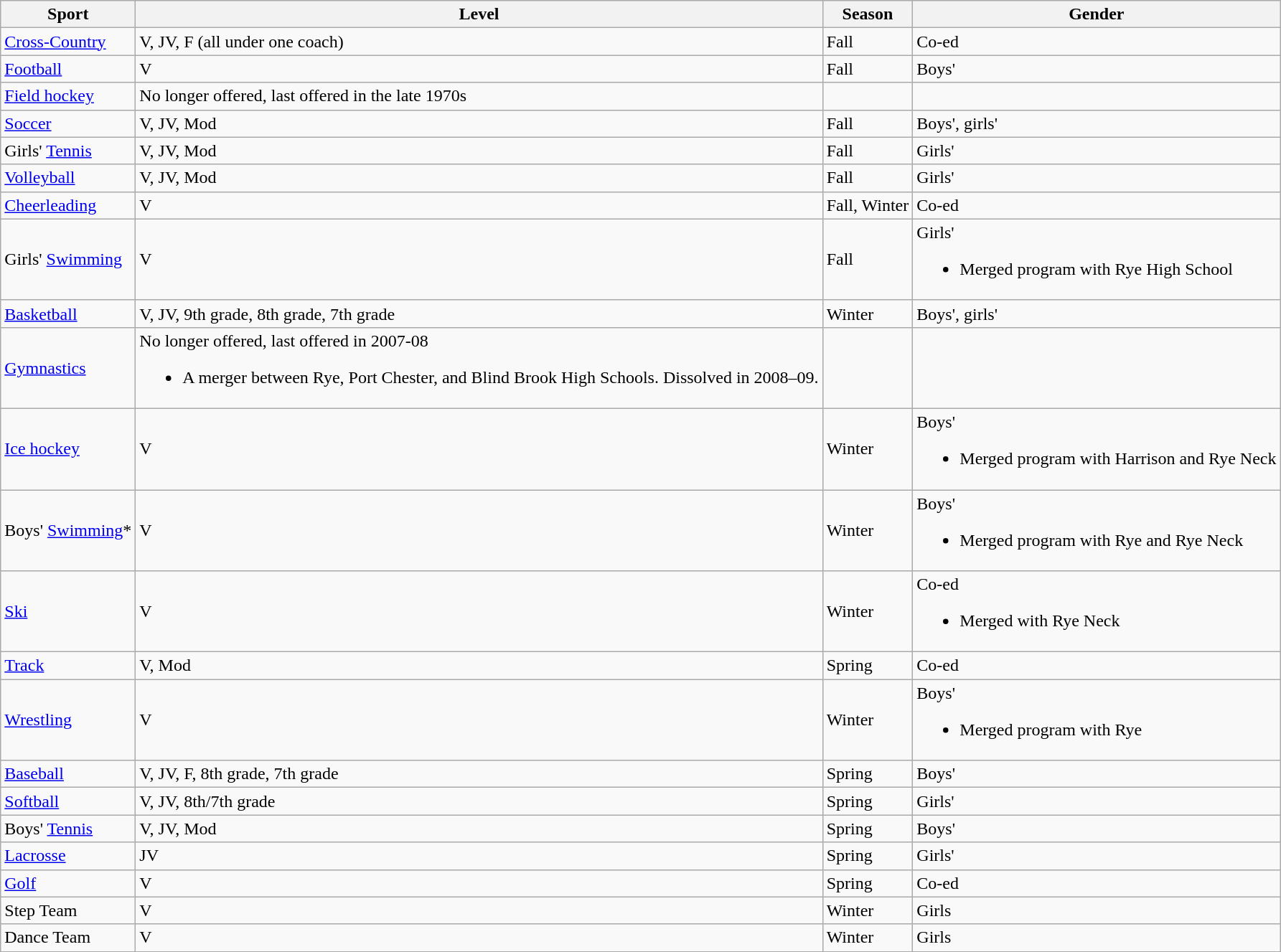<table class="wikitable" style="text-align:left">
<tr>
<th>Sport</th>
<th>Level</th>
<th>Season</th>
<th>Gender</th>
</tr>
<tr>
<td><a href='#'>Cross-Country</a></td>
<td>V, JV, F (all under one coach)</td>
<td>Fall</td>
<td>Co-ed</td>
</tr>
<tr>
<td><a href='#'>Football</a></td>
<td>V</td>
<td>Fall</td>
<td>Boys'</td>
</tr>
<tr>
<td><a href='#'>Field hockey</a></td>
<td>No longer offered, last offered in the late 1970s</td>
<td></td>
<td></td>
</tr>
<tr>
<td><a href='#'>Soccer</a></td>
<td>V, JV, Mod</td>
<td>Fall</td>
<td>Boys', girls'</td>
</tr>
<tr>
<td>Girls' <a href='#'>Tennis</a></td>
<td>V, JV, Mod</td>
<td>Fall</td>
<td>Girls'</td>
</tr>
<tr>
<td><a href='#'>Volleyball</a></td>
<td>V, JV, Mod</td>
<td>Fall</td>
<td>Girls'</td>
</tr>
<tr>
<td><a href='#'>Cheerleading</a></td>
<td>V</td>
<td>Fall, Winter</td>
<td>Co-ed</td>
</tr>
<tr>
<td>Girls' <a href='#'>Swimming</a></td>
<td>V</td>
<td>Fall</td>
<td>Girls'<br><ul><li>Merged program with Rye High School</li></ul></td>
</tr>
<tr>
<td><a href='#'>Basketball</a></td>
<td>V, JV, 9th grade, 8th grade, 7th grade</td>
<td>Winter</td>
<td>Boys', girls'</td>
</tr>
<tr>
<td><a href='#'>Gymnastics</a></td>
<td>No longer offered, last offered in 2007-08<br><ul><li>A merger between Rye, Port Chester, and Blind Brook High Schools. Dissolved in 2008–09.</li></ul></td>
<td></td>
<td></td>
</tr>
<tr>
<td><a href='#'>Ice hockey</a></td>
<td>V</td>
<td>Winter</td>
<td>Boys'<br><ul><li>Merged program with Harrison and Rye Neck</li></ul></td>
</tr>
<tr>
<td>Boys' <a href='#'>Swimming</a>*</td>
<td>V</td>
<td>Winter</td>
<td>Boys'<br><ul><li>Merged program with Rye and Rye Neck</li></ul></td>
</tr>
<tr>
<td><a href='#'>Ski</a></td>
<td>V</td>
<td>Winter</td>
<td>Co-ed<br><ul><li>Merged with Rye Neck</li></ul></td>
</tr>
<tr>
<td><a href='#'>Track</a></td>
<td>V, Mod</td>
<td>Spring</td>
<td>Co-ed</td>
</tr>
<tr>
<td><a href='#'>Wrestling</a></td>
<td>V</td>
<td>Winter</td>
<td>Boys'<br><ul><li>Merged program with Rye</li></ul></td>
</tr>
<tr>
<td><a href='#'>Baseball</a></td>
<td>V, JV, F, 8th grade, 7th grade</td>
<td>Spring</td>
<td>Boys'</td>
</tr>
<tr>
<td><a href='#'>Softball</a></td>
<td>V, JV, 8th/7th grade</td>
<td>Spring</td>
<td>Girls'</td>
</tr>
<tr>
<td>Boys' <a href='#'>Tennis</a></td>
<td>V, JV, Mod</td>
<td>Spring</td>
<td>Boys'</td>
</tr>
<tr>
<td><a href='#'>Lacrosse</a></td>
<td>JV</td>
<td>Spring</td>
<td>Girls'</td>
</tr>
<tr>
<td><a href='#'>Golf</a></td>
<td>V</td>
<td>Spring</td>
<td>Co-ed</td>
</tr>
<tr>
<td>Step Team</td>
<td>V</td>
<td>Winter</td>
<td>Girls</td>
</tr>
<tr>
<td>Dance Team</td>
<td>V</td>
<td>Winter</td>
<td>Girls</td>
</tr>
</table>
